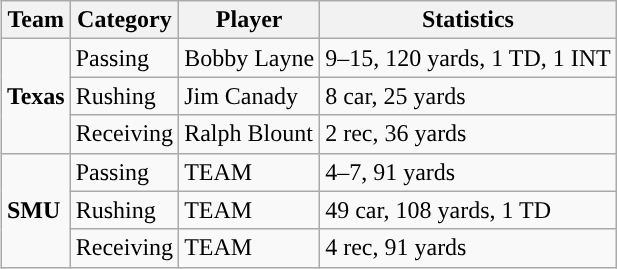<table class="wikitable" style="float: right;">
<tr>
<th>Team</th>
<th>Category</th>
<th>Player</th>
<th>Statistics</th>
</tr>
<tr>
<td rowspan=3><strong>Texas</strong></td>
<td>Passing</td>
<td>Bobby Layne</td>
<td>9–15, 120 yards, 1 TD, 1 INT</td>
</tr>
<tr>
<td>Rushing</td>
<td>Jim Canady</td>
<td>8 car, 25 yards</td>
</tr>
<tr>
<td>Receiving</td>
<td>Ralph Blount</td>
<td>2 rec, 36 yards</td>
</tr>
<tr>
<td rowspan=3><strong>SMU</strong></td>
<td>Passing</td>
<td>TEAM</td>
<td>4–7, 91 yards</td>
</tr>
<tr>
<td>Rushing</td>
<td>TEAM</td>
<td>49 car, 108 yards, 1 TD</td>
</tr>
<tr>
<td>Receiving</td>
<td>TEAM</td>
<td>4 rec, 91 yards</td>
</tr>
</table>
